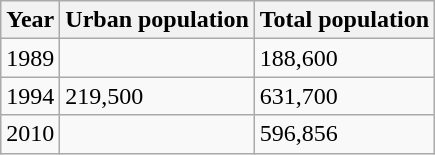<table class="wikitable">
<tr>
<th>Year</th>
<th>Urban population</th>
<th>Total population</th>
</tr>
<tr>
<td>1989</td>
<td></td>
<td>188,600</td>
</tr>
<tr>
<td>1994</td>
<td>219,500</td>
<td>631,700</td>
</tr>
<tr>
<td>2010</td>
<td></td>
<td>596,856</td>
</tr>
</table>
